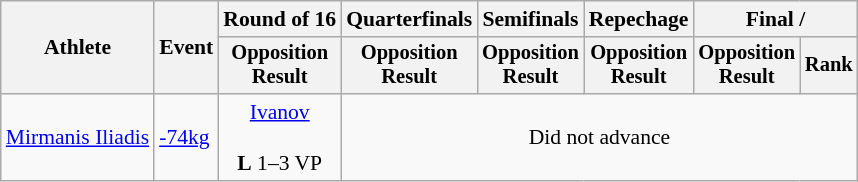<table class="wikitable" style="font-size:90%">
<tr>
<th rowspan=2>Athlete</th>
<th rowspan=2>Event</th>
<th>Round of 16</th>
<th>Quarterfinals</th>
<th>Semifinals</th>
<th>Repechage</th>
<th colspan=2>Final / </th>
</tr>
<tr style="font-size:95%">
<th>Opposition<br>Result</th>
<th>Opposition<br>Result</th>
<th>Opposition<br>Result</th>
<th>Opposition<br>Result</th>
<th>Opposition<br>Result</th>
<th>Rank</th>
</tr>
<tr align=center>
<td align=left><a href='#'>Mirmanis Iliadis</a></td>
<td align=left><a href='#'>-74kg</a></td>
<td><a href='#'>Ivanov</a><br><br><strong>L</strong> 1–3 VP</td>
<td colspan=5>Did not advance</td>
</tr>
</table>
